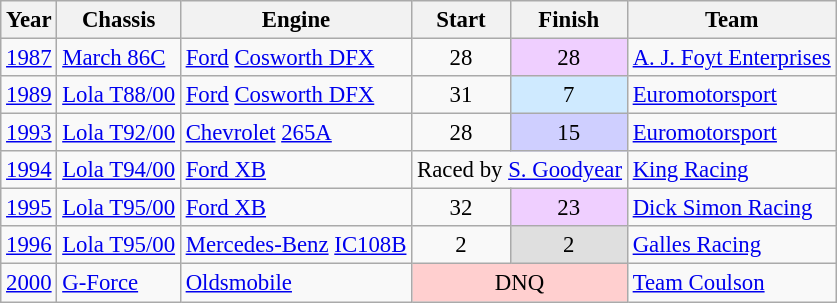<table class="wikitable" style="font-size: 95%;">
<tr>
<th>Year</th>
<th>Chassis</th>
<th>Engine</th>
<th>Start</th>
<th>Finish</th>
<th>Team</th>
</tr>
<tr>
<td><a href='#'>1987</a></td>
<td><a href='#'>March 86C</a></td>
<td><a href='#'>Ford</a> <a href='#'>Cosworth DFX</a></td>
<td align=center>28</td>
<td align=center style="background:#EFCFFF;">28</td>
<td><a href='#'>A. J. Foyt Enterprises</a></td>
</tr>
<tr>
<td><a href='#'>1989</a></td>
<td><a href='#'>Lola T88/00</a></td>
<td><a href='#'>Ford</a> <a href='#'>Cosworth DFX</a></td>
<td align=center>31</td>
<td align=center style="background:#CFEAFF;">7</td>
<td><a href='#'>Euromotorsport</a></td>
</tr>
<tr>
<td><a href='#'>1993</a></td>
<td><a href='#'>Lola T92/00</a></td>
<td><a href='#'>Chevrolet</a> <a href='#'>265A</a></td>
<td align=center>28</td>
<td align=center style="background:#CFCFFF;">15</td>
<td><a href='#'>Euromotorsport</a></td>
</tr>
<tr>
<td><a href='#'>1994</a></td>
<td><a href='#'>Lola T94/00</a></td>
<td><a href='#'>Ford XB</a></td>
<td colspan=2 align=center>Raced by <a href='#'>S. Goodyear</a></td>
<td><a href='#'>King Racing</a></td>
</tr>
<tr>
<td><a href='#'>1995</a></td>
<td><a href='#'>Lola T95/00</a></td>
<td><a href='#'>Ford XB</a></td>
<td align=center>32</td>
<td align=center style="background:#EFCFFF;">23</td>
<td><a href='#'>Dick Simon Racing</a></td>
</tr>
<tr>
<td><a href='#'>1996</a></td>
<td><a href='#'>Lola T95/00</a></td>
<td><a href='#'>Mercedes-Benz</a> <a href='#'>IC108B</a></td>
<td align=center>2</td>
<td align=center style="background:#DFDFDF;">2</td>
<td><a href='#'>Galles Racing</a></td>
</tr>
<tr>
<td><a href='#'>2000</a></td>
<td><a href='#'>G-Force</a></td>
<td><a href='#'>Oldsmobile</a></td>
<td colspan=2 align=center style="background:#FFCFCF;">DNQ</td>
<td><a href='#'>Team Coulson</a></td>
</tr>
</table>
